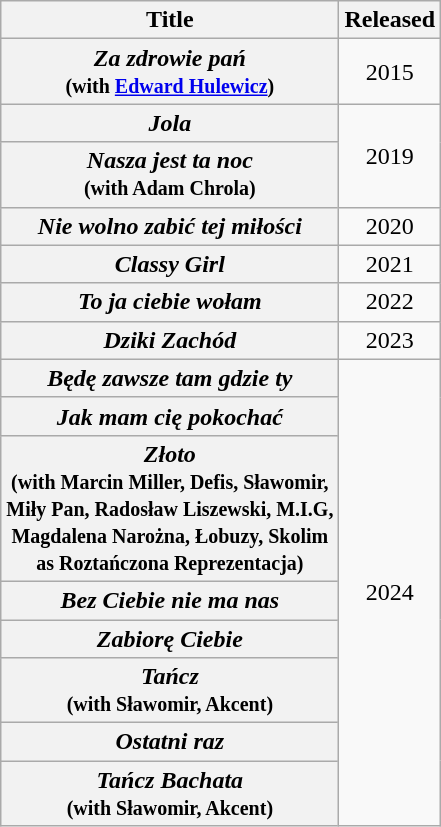<table class="wikitable" style="text-align:center;">
<tr>
<th rowspan="1">Title</th>
<th rowspan="1">Released</th>
</tr>
<tr>
<th><em>Za zdrowie pań</em><br><small>(with <a href='#'>Edward Hulewicz</a>)</small></th>
<td>2015</td>
</tr>
<tr>
<th><em>Jola</em></th>
<td rowspan="2">2019</td>
</tr>
<tr>
<th><em>Nasza jest ta noc</em><br><small>(with Adam Chrola)</small></th>
</tr>
<tr>
<th><em>Nie wolno zabić tej miłości</em></th>
<td>2020</td>
</tr>
<tr>
<th><em>Classy Girl</em></th>
<td>2021</td>
</tr>
<tr>
<th><em>To ja ciebie wołam</em></th>
<td>2022</td>
</tr>
<tr>
<th><em>Dziki Zachód</em></th>
<td>2023</td>
</tr>
<tr>
<th><em>Będę zawsze tam gdzie ty</em></th>
<td rowspan="8">2024</td>
</tr>
<tr>
<th><em>Jak mam cię pokochać</em></th>
</tr>
<tr>
<th><em>Złoto</em><br><small>(with Marcin Miller, Defis, Sławomir,<br>Miły Pan, Radosław Liszewski, M.I.G,<br>Magdalena Narożna, Łobuzy, Skolim<br>as Roztańczona Reprezentacja)</small></th>
</tr>
<tr>
<th><em>Bez Ciebie nie ma nas</em></th>
</tr>
<tr>
<th><em>Zabiorę Ciebie</em></th>
</tr>
<tr>
<th><em>Tańcz</em><br><small>(with Sławomir, Akcent)</small></th>
</tr>
<tr>
<th><em>Ostatni raz</em></th>
</tr>
<tr>
<th><em>Tańcz Bachata</em><br><small>(with Sławomir, Akcent)</small></th>
</tr>
</table>
